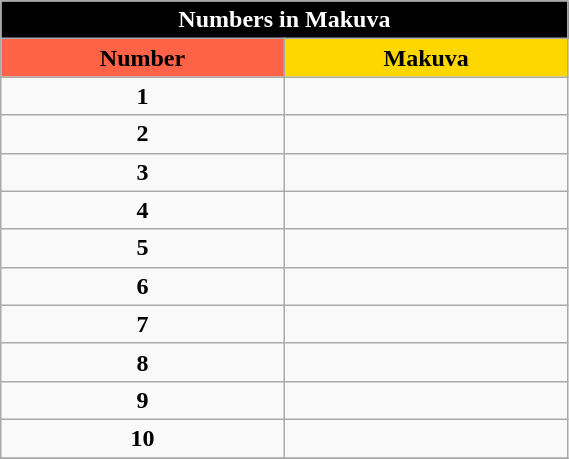<table class="wikitable" style="width:30%">
<tr>
<td colspan="4" align="center" style="background:#000000; color:white"><strong>Numbers in Makuva</strong></td>
</tr>
<tr ---->
<td rowspan="1" align="center" bgcolor="#FF6347"><strong>Number</strong></td>
<td rowspan="1" align="center" bgcolor="#FFD700"><strong>Makuva</strong></td>
</tr>
<tr>
<td align="center"><strong>1</strong></td>
<td align="center"></td>
</tr>
<tr>
<td align="center"><strong>2</strong></td>
<td align="center"></td>
</tr>
<tr>
<td align="center"><strong>3</strong></td>
<td align="center"></td>
</tr>
<tr>
<td align="center"><strong>4</strong></td>
<td align="center"></td>
</tr>
<tr>
<td align="center"><strong>5</strong></td>
<td align="center"></td>
</tr>
<tr>
<td align="center"><strong>6</strong></td>
<td align="center"></td>
</tr>
<tr>
<td align="center"><strong>7</strong></td>
<td align="center"></td>
</tr>
<tr>
<td align="center"><strong>8</strong></td>
<td align="center"></td>
</tr>
<tr>
<td align="center"><strong>9</strong></td>
<td align="center"></td>
</tr>
<tr>
<td align="center"><strong>10</strong></td>
<td align="center"></td>
</tr>
<tr>
</tr>
</table>
